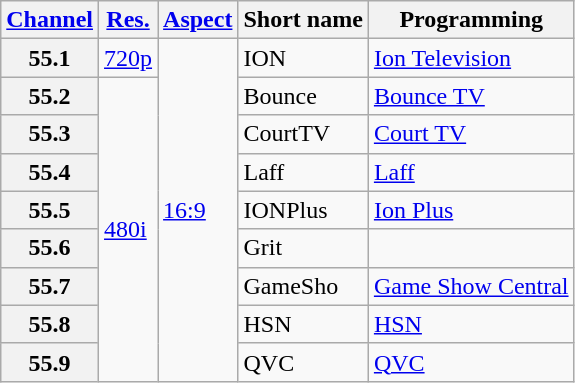<table class="wikitable">
<tr>
<th scope = "col"><a href='#'>Channel</a></th>
<th scope = "col"><a href='#'>Res.</a></th>
<th scope = "col"><a href='#'>Aspect</a></th>
<th scope = "col">Short name</th>
<th scope = "col">Programming</th>
</tr>
<tr>
<th scope = "row">55.1</th>
<td><a href='#'>720p</a></td>
<td rowspan="9"><a href='#'>16:9</a></td>
<td>ION</td>
<td><a href='#'>Ion Television</a></td>
</tr>
<tr>
<th scope = "row">55.2</th>
<td rowspan="8"><a href='#'>480i</a></td>
<td>Bounce</td>
<td><a href='#'>Bounce TV</a></td>
</tr>
<tr>
<th scope = "row">55.3</th>
<td>CourtTV</td>
<td><a href='#'>Court TV</a></td>
</tr>
<tr>
<th scope = "row">55.4</th>
<td>Laff</td>
<td><a href='#'>Laff</a></td>
</tr>
<tr>
<th scope = "row">55.5</th>
<td>IONPlus</td>
<td><a href='#'>Ion Plus</a></td>
</tr>
<tr>
<th scope = "row">55.6</th>
<td>Grit</td>
<td></td>
</tr>
<tr>
<th scope = "row">55.7</th>
<td>GameSho</td>
<td><a href='#'>Game Show Central</a></td>
</tr>
<tr>
<th scope = "row">55.8</th>
<td>HSN</td>
<td><a href='#'>HSN</a></td>
</tr>
<tr>
<th scope = "row">55.9</th>
<td>QVC</td>
<td><a href='#'>QVC</a></td>
</tr>
</table>
